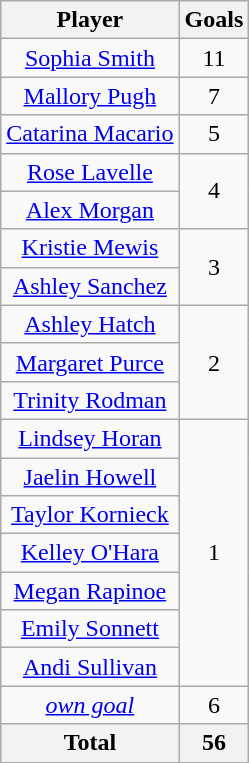<table class="wikitable sortable" style="text-align: center;">
<tr>
<th>Player</th>
<th>Goals</th>
</tr>
<tr>
<td><a href='#'>Sophia Smith</a></td>
<td>11</td>
</tr>
<tr>
<td><a href='#'>Mallory Pugh</a></td>
<td>7</td>
</tr>
<tr>
<td><a href='#'>Catarina Macario</a></td>
<td>5</td>
</tr>
<tr>
<td><a href='#'>Rose Lavelle</a></td>
<td rowspan=2>4</td>
</tr>
<tr>
<td><a href='#'>Alex Morgan</a></td>
</tr>
<tr>
<td><a href='#'>Kristie Mewis</a></td>
<td rowspan=2>3</td>
</tr>
<tr>
<td><a href='#'>Ashley Sanchez</a></td>
</tr>
<tr>
<td><a href='#'>Ashley Hatch</a></td>
<td rowspan=3>2</td>
</tr>
<tr>
<td><a href='#'>Margaret Purce</a></td>
</tr>
<tr>
<td><a href='#'>Trinity Rodman</a></td>
</tr>
<tr>
<td><a href='#'>Lindsey Horan</a></td>
<td rowspan=7>1</td>
</tr>
<tr>
<td><a href='#'>Jaelin Howell</a></td>
</tr>
<tr>
<td><a href='#'>Taylor Kornieck</a></td>
</tr>
<tr>
<td><a href='#'>Kelley O'Hara</a></td>
</tr>
<tr>
<td><a href='#'>Megan Rapinoe</a></td>
</tr>
<tr>
<td><a href='#'>Emily Sonnett</a></td>
</tr>
<tr>
<td><a href='#'>Andi Sullivan</a></td>
</tr>
<tr>
<td><em><a href='#'>own goal</a></em></td>
<td>6</td>
</tr>
<tr>
<th>Total</th>
<th>56</th>
</tr>
</table>
